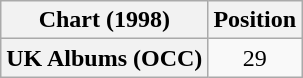<table class="wikitable plainrowheaders" style="text-align:center">
<tr>
<th scope="col">Chart (1998)</th>
<th scope="col">Position</th>
</tr>
<tr>
<th scope="row">UK Albums (OCC)</th>
<td>29</td>
</tr>
</table>
